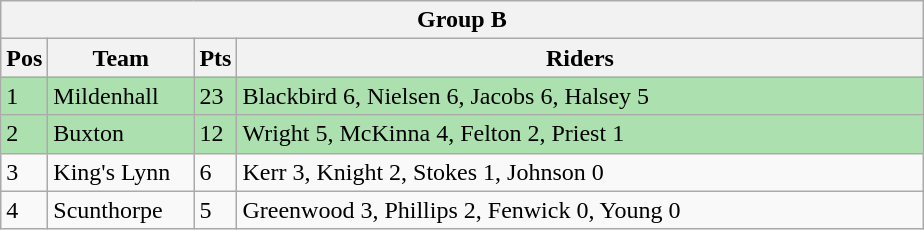<table class="wikitable">
<tr>
<th colspan="4">Group B</th>
</tr>
<tr>
<th width=20>Pos</th>
<th width=90>Team</th>
<th width=20>Pts</th>
<th width=450>Riders</th>
</tr>
<tr style="background:#ACE1AF;">
<td>1</td>
<td align=left>Mildenhall</td>
<td>23</td>
<td>Blackbird 6, Nielsen 6, Jacobs 6, Halsey 5</td>
</tr>
<tr style="background:#ACE1AF;">
<td>2</td>
<td align=left>Buxton</td>
<td>12</td>
<td>Wright 5, McKinna 4, Felton 2, Priest 1</td>
</tr>
<tr>
<td>3</td>
<td align=left>King's Lynn</td>
<td>6</td>
<td>Kerr 3, Knight 2, Stokes 1, Johnson 0</td>
</tr>
<tr>
<td>4</td>
<td align=left>Scunthorpe</td>
<td>5</td>
<td>Greenwood 3, Phillips 2, Fenwick 0, Young 0</td>
</tr>
</table>
